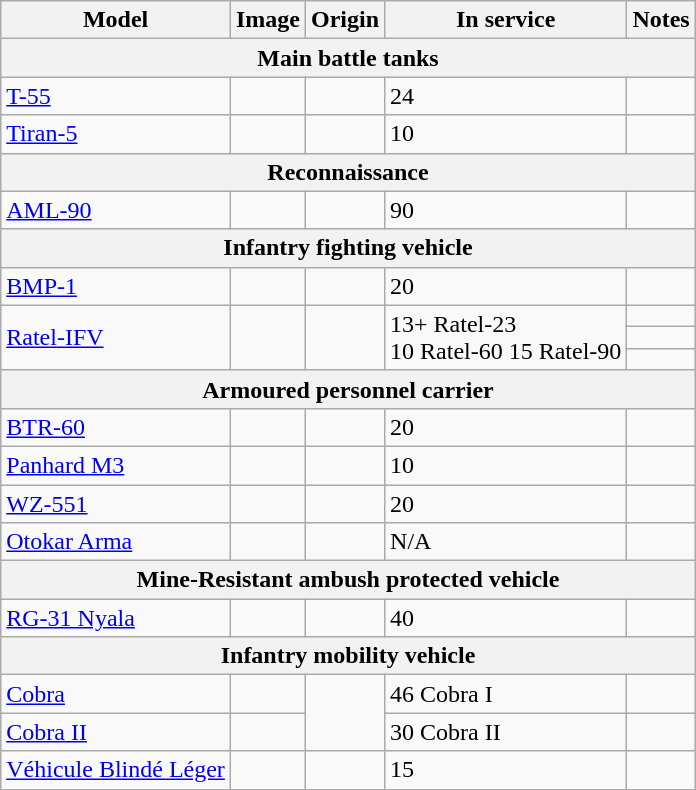<table class="wikitable">
<tr>
<th>Model</th>
<th>Image</th>
<th>Origin</th>
<th>In service</th>
<th>Notes</th>
</tr>
<tr>
<th colspan="5">Main battle tanks</th>
</tr>
<tr>
<td><a href='#'>T-55</a></td>
<td></td>
<td></td>
<td>24</td>
<td></td>
</tr>
<tr>
<td><a href='#'>Tiran-5</a></td>
<td></td>
<td></td>
<td>10</td>
<td></td>
</tr>
<tr>
<th colspan="5">Reconnaissance</th>
</tr>
<tr>
<td><a href='#'>AML-90</a></td>
<td></td>
<td></td>
<td>90</td>
<td></td>
</tr>
<tr>
<th colspan="5">Infantry fighting vehicle</th>
</tr>
<tr>
<td><a href='#'>BMP-1</a></td>
<td></td>
<td></td>
<td>20</td>
<td></td>
</tr>
<tr>
<td rowspan="3"><a href='#'>Ratel-IFV</a></td>
<td rowspan="3"></td>
<td rowspan="3"></td>
<td rowspan="3">13+ Ratel-23<br>10 Ratel-60
15 Ratel-90</td>
<td></td>
</tr>
<tr>
<td></td>
</tr>
<tr>
<td></td>
</tr>
<tr>
<th colspan="5">Armoured personnel carrier</th>
</tr>
<tr>
<td><a href='#'>BTR-60</a></td>
<td></td>
<td></td>
<td>20</td>
<td></td>
</tr>
<tr>
<td><a href='#'>Panhard M3</a></td>
<td></td>
<td></td>
<td>10</td>
<td></td>
</tr>
<tr>
<td><a href='#'>WZ-551</a></td>
<td></td>
<td></td>
<td>20</td>
<td></td>
</tr>
<tr>
<td><a href='#'>Otokar Arma</a></td>
<td></td>
<td></td>
<td>N/A</td>
<td></td>
</tr>
<tr>
<th colspan="5">Mine-Resistant ambush protected vehicle</th>
</tr>
<tr>
<td><a href='#'>RG-31 Nyala</a></td>
<td></td>
<td></td>
<td>40</td>
<td></td>
</tr>
<tr>
<th colspan="5">Infantry mobility vehicle</th>
</tr>
<tr>
<td><a href='#'>Cobra</a></td>
<td></td>
<td rowspan="2"></td>
<td>46 Cobra I</td>
<td></td>
</tr>
<tr>
<td><a href='#'>Cobra II</a></td>
<td></td>
<td>30 Cobra II</td>
<td></td>
</tr>
<tr>
<td><a href='#'>Véhicule Blindé Léger</a></td>
<td></td>
<td></td>
<td>15</td>
<td></td>
</tr>
</table>
